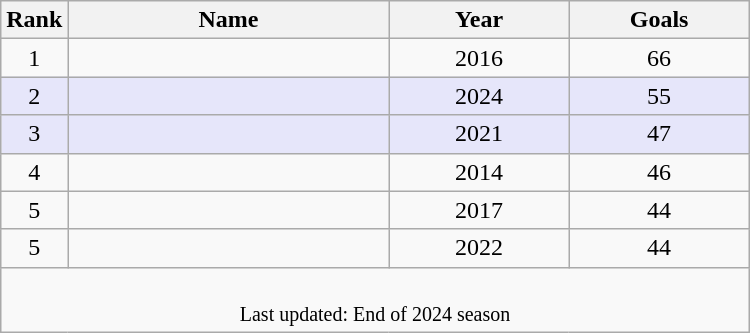<table class="wikitable sortable" style="width:500px; text-align: center">
<tr>
<th width=5%>Rank</th>
<th width=45%>Name</th>
<th width=25%>Year</th>
<th width=25%>Goals</th>
</tr>
<tr>
<td>1</td>
<td></td>
<td>2016</td>
<td>66</td>
</tr>
<tr style="background:lavender;">
<td>2</td>
<td></td>
<td>2024</td>
<td>55</td>
</tr>
<tr style="background:lavender;">
<td>3</td>
<td></td>
<td>2021</td>
<td>47</td>
</tr>
<tr>
<td>4</td>
<td></td>
<td>2014</td>
<td>46</td>
</tr>
<tr>
<td>5</td>
<td></td>
<td>2017</td>
<td>44</td>
</tr>
<tr>
<td>5</td>
<td></td>
<td>2022</td>
<td>44</td>
</tr>
<tr class="sortbottom">
<td colspan=5><br><small>Last updated: End of 2024 season</small></td>
</tr>
</table>
